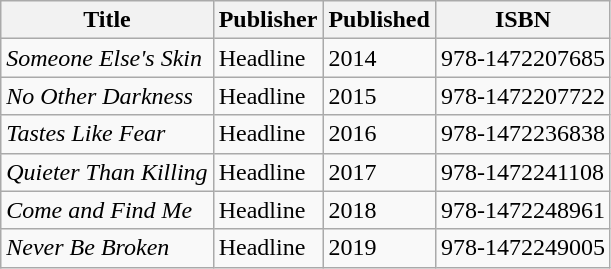<table class="wikitable">
<tr>
<th>Title</th>
<th>Publisher</th>
<th>Published</th>
<th>ISBN</th>
</tr>
<tr>
<td><em>Someone Else's Skin</em></td>
<td>Headline</td>
<td>2014</td>
<td>978-1472207685</td>
</tr>
<tr>
<td><em>No Other Darkness</em></td>
<td>Headline</td>
<td>2015</td>
<td>978-1472207722</td>
</tr>
<tr>
<td><em>Tastes Like Fear</em></td>
<td>Headline</td>
<td>2016</td>
<td>978-1472236838</td>
</tr>
<tr>
<td><em>Quieter Than Killing</em></td>
<td>Headline</td>
<td>2017</td>
<td>978-1472241108</td>
</tr>
<tr>
<td><em>Come and Find Me</em></td>
<td>Headline</td>
<td>2018</td>
<td>978-1472248961</td>
</tr>
<tr>
<td><em>Never Be Broken</em></td>
<td>Headline</td>
<td>2019</td>
<td>978-1472249005</td>
</tr>
</table>
